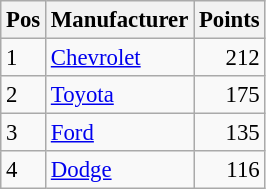<table class="wikitable" style="font-size: 95%;">
<tr>
<th>Pos</th>
<th>Manufacturer</th>
<th>Points</th>
</tr>
<tr>
<td>1</td>
<td><a href='#'>Chevrolet</a></td>
<td style="text-align:right;">212</td>
</tr>
<tr>
<td>2</td>
<td><a href='#'>Toyota</a></td>
<td style="text-align:right;">175</td>
</tr>
<tr>
<td>3</td>
<td><a href='#'>Ford</a></td>
<td style="text-align:right;">135</td>
</tr>
<tr>
<td>4</td>
<td><a href='#'>Dodge</a></td>
<td style="text-align:right;">116</td>
</tr>
</table>
